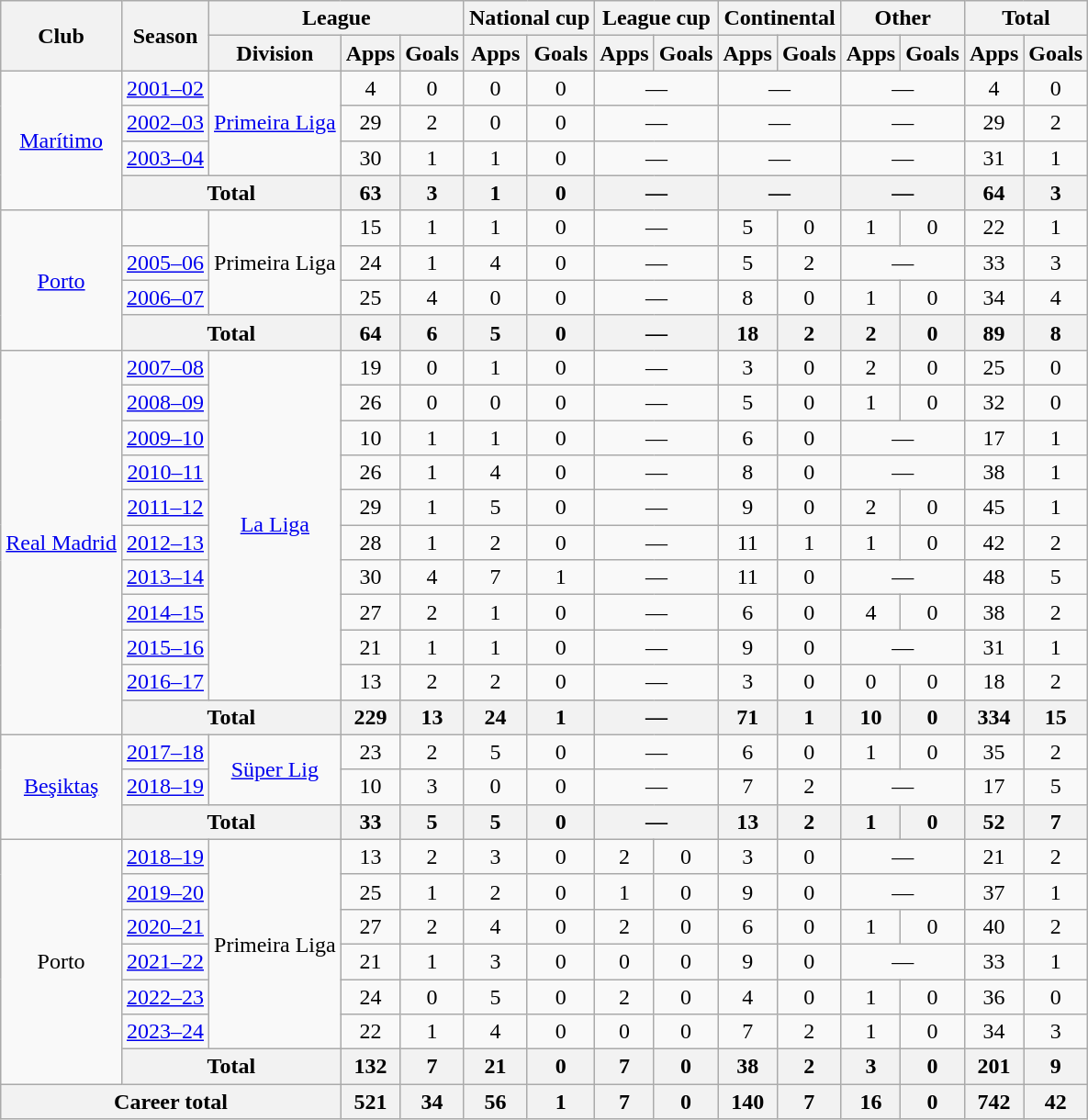<table class="wikitable" style="text-align: center">
<tr>
<th rowspan="2">Club</th>
<th rowspan="2">Season</th>
<th colspan="3">League</th>
<th colspan="2">National cup</th>
<th colspan="2">League cup</th>
<th colspan="2">Continental</th>
<th colspan="2">Other</th>
<th colspan="2">Total</th>
</tr>
<tr>
<th>Division</th>
<th>Apps</th>
<th>Goals</th>
<th>Apps</th>
<th>Goals</th>
<th>Apps</th>
<th>Goals</th>
<th>Apps</th>
<th>Goals</th>
<th>Apps</th>
<th>Goals</th>
<th>Apps</th>
<th>Goals</th>
</tr>
<tr>
<td rowspan="4"><a href='#'>Marítimo</a></td>
<td><a href='#'>2001–02</a></td>
<td rowspan="3"><a href='#'>Primeira Liga</a></td>
<td>4</td>
<td>0</td>
<td>0</td>
<td>0</td>
<td colspan="2">—</td>
<td colspan="2">—</td>
<td colspan="2">—</td>
<td>4</td>
<td>0</td>
</tr>
<tr>
<td><a href='#'>2002–03</a></td>
<td>29</td>
<td>2</td>
<td>0</td>
<td>0</td>
<td colspan="2">—</td>
<td colspan="2">—</td>
<td colspan="2">—</td>
<td>29</td>
<td>2</td>
</tr>
<tr>
<td><a href='#'>2003–04</a></td>
<td>30</td>
<td>1</td>
<td>1</td>
<td>0</td>
<td colspan="2">—</td>
<td colspan="2">—</td>
<td colspan="2">—</td>
<td>31</td>
<td>1</td>
</tr>
<tr>
<th colspan="2">Total</th>
<th>63</th>
<th>3</th>
<th>1</th>
<th>0</th>
<th colspan="2">—</th>
<th colspan="2">—</th>
<th colspan="2">—</th>
<th>64</th>
<th>3</th>
</tr>
<tr>
<td rowspan="4"><a href='#'>Porto</a></td>
<td></td>
<td rowspan="3">Primeira Liga</td>
<td>15</td>
<td>1</td>
<td>1</td>
<td>0</td>
<td colspan="2">—</td>
<td>5</td>
<td>0</td>
<td>1</td>
<td>0</td>
<td>22</td>
<td>1</td>
</tr>
<tr>
<td><a href='#'>2005–06</a></td>
<td>24</td>
<td>1</td>
<td>4</td>
<td>0</td>
<td colspan="2">—</td>
<td>5</td>
<td>2</td>
<td colspan="2">—</td>
<td>33</td>
<td>3</td>
</tr>
<tr>
<td><a href='#'>2006–07</a></td>
<td>25</td>
<td>4</td>
<td>0</td>
<td>0</td>
<td colspan="2">—</td>
<td>8</td>
<td>0</td>
<td>1</td>
<td>0</td>
<td>34</td>
<td>4</td>
</tr>
<tr>
<th colspan="2">Total</th>
<th>64</th>
<th>6</th>
<th>5</th>
<th>0</th>
<th colspan="2">—</th>
<th>18</th>
<th>2</th>
<th>2</th>
<th>0</th>
<th>89</th>
<th>8</th>
</tr>
<tr>
<td rowspan="11"><a href='#'>Real Madrid</a></td>
<td><a href='#'>2007–08</a></td>
<td rowspan="10"><a href='#'>La Liga</a></td>
<td>19</td>
<td>0</td>
<td>1</td>
<td>0</td>
<td colspan="2">—</td>
<td>3</td>
<td>0</td>
<td>2</td>
<td>0</td>
<td>25</td>
<td>0</td>
</tr>
<tr>
<td><a href='#'>2008–09</a></td>
<td>26</td>
<td>0</td>
<td>0</td>
<td>0</td>
<td colspan="2">—</td>
<td>5</td>
<td>0</td>
<td>1</td>
<td>0</td>
<td>32</td>
<td>0</td>
</tr>
<tr>
<td><a href='#'>2009–10</a></td>
<td>10</td>
<td>1</td>
<td>1</td>
<td>0</td>
<td colspan="2">—</td>
<td>6</td>
<td>0</td>
<td colspan="2">—</td>
<td>17</td>
<td>1</td>
</tr>
<tr>
<td><a href='#'>2010–11</a></td>
<td>26</td>
<td>1</td>
<td>4</td>
<td>0</td>
<td colspan="2">—</td>
<td>8</td>
<td>0</td>
<td colspan="2">—</td>
<td>38</td>
<td>1</td>
</tr>
<tr>
<td><a href='#'>2011–12</a></td>
<td>29</td>
<td>1</td>
<td>5</td>
<td>0</td>
<td colspan="2">—</td>
<td>9</td>
<td>0</td>
<td>2</td>
<td>0</td>
<td>45</td>
<td>1</td>
</tr>
<tr>
<td><a href='#'>2012–13</a></td>
<td>28</td>
<td>1</td>
<td>2</td>
<td>0</td>
<td colspan="2">—</td>
<td>11</td>
<td>1</td>
<td>1</td>
<td>0</td>
<td>42</td>
<td>2</td>
</tr>
<tr>
<td><a href='#'>2013–14</a></td>
<td>30</td>
<td>4</td>
<td>7</td>
<td>1</td>
<td colspan="2">—</td>
<td>11</td>
<td>0</td>
<td colspan="2">—</td>
<td>48</td>
<td>5</td>
</tr>
<tr>
<td><a href='#'>2014–15</a></td>
<td>27</td>
<td>2</td>
<td>1</td>
<td>0</td>
<td colspan="2">—</td>
<td>6</td>
<td>0</td>
<td>4</td>
<td>0</td>
<td>38</td>
<td>2</td>
</tr>
<tr>
<td><a href='#'>2015–16</a></td>
<td>21</td>
<td>1</td>
<td>1</td>
<td>0</td>
<td colspan="2">—</td>
<td>9</td>
<td>0</td>
<td colspan="2">—</td>
<td>31</td>
<td>1</td>
</tr>
<tr>
<td><a href='#'>2016–17</a></td>
<td>13</td>
<td>2</td>
<td>2</td>
<td>0</td>
<td colspan="2">—</td>
<td>3</td>
<td>0</td>
<td>0</td>
<td>0</td>
<td>18</td>
<td>2</td>
</tr>
<tr>
<th colspan="2">Total</th>
<th>229</th>
<th>13</th>
<th>24</th>
<th>1</th>
<th colspan="2">—</th>
<th>71</th>
<th>1</th>
<th>10</th>
<th>0</th>
<th>334</th>
<th>15</th>
</tr>
<tr>
<td rowspan="3"><a href='#'>Beşiktaş</a></td>
<td><a href='#'>2017–18</a></td>
<td rowspan="2"><a href='#'>Süper Lig</a></td>
<td>23</td>
<td>2</td>
<td>5</td>
<td>0</td>
<td colspan="2">—</td>
<td>6</td>
<td>0</td>
<td>1</td>
<td>0</td>
<td>35</td>
<td>2</td>
</tr>
<tr>
<td><a href='#'>2018–19</a></td>
<td>10</td>
<td>3</td>
<td>0</td>
<td>0</td>
<td colspan="2">—</td>
<td>7</td>
<td>2</td>
<td colspan="2">—</td>
<td>17</td>
<td>5</td>
</tr>
<tr>
<th colspan="2">Total</th>
<th>33</th>
<th>5</th>
<th>5</th>
<th>0</th>
<th colspan="2">—</th>
<th>13</th>
<th>2</th>
<th>1</th>
<th>0</th>
<th>52</th>
<th>7</th>
</tr>
<tr>
<td rowspan="7">Porto</td>
<td><a href='#'>2018–19</a></td>
<td rowspan="6">Primeira Liga</td>
<td>13</td>
<td>2</td>
<td>3</td>
<td>0</td>
<td>2</td>
<td>0</td>
<td>3</td>
<td>0</td>
<td colspan="2">—</td>
<td>21</td>
<td>2</td>
</tr>
<tr>
<td><a href='#'>2019–20</a></td>
<td>25</td>
<td>1</td>
<td>2</td>
<td>0</td>
<td>1</td>
<td>0</td>
<td>9</td>
<td>0</td>
<td colspan="2">—</td>
<td>37</td>
<td>1</td>
</tr>
<tr>
<td><a href='#'>2020–21</a></td>
<td>27</td>
<td>2</td>
<td>4</td>
<td>0</td>
<td>2</td>
<td>0</td>
<td>6</td>
<td>0</td>
<td>1</td>
<td>0</td>
<td>40</td>
<td>2</td>
</tr>
<tr>
<td><a href='#'>2021–22</a></td>
<td>21</td>
<td>1</td>
<td>3</td>
<td>0</td>
<td>0</td>
<td>0</td>
<td>9</td>
<td>0</td>
<td colspan="2">—</td>
<td>33</td>
<td>1</td>
</tr>
<tr>
<td><a href='#'>2022–23</a></td>
<td>24</td>
<td>0</td>
<td>5</td>
<td>0</td>
<td>2</td>
<td>0</td>
<td>4</td>
<td>0</td>
<td>1</td>
<td>0</td>
<td>36</td>
<td>0</td>
</tr>
<tr>
<td><a href='#'>2023–24</a></td>
<td>22</td>
<td>1</td>
<td>4</td>
<td>0</td>
<td>0</td>
<td>0</td>
<td>7</td>
<td>2</td>
<td>1</td>
<td>0</td>
<td>34</td>
<td>3</td>
</tr>
<tr>
<th colspan="2">Total</th>
<th>132</th>
<th>7</th>
<th>21</th>
<th>0</th>
<th>7</th>
<th>0</th>
<th>38</th>
<th>2</th>
<th>3</th>
<th>0</th>
<th>201</th>
<th>9</th>
</tr>
<tr>
<th colspan="3">Career total</th>
<th>521</th>
<th>34</th>
<th>56</th>
<th>1</th>
<th>7</th>
<th>0</th>
<th>140</th>
<th>7</th>
<th>16</th>
<th>0</th>
<th>742</th>
<th>42</th>
</tr>
</table>
